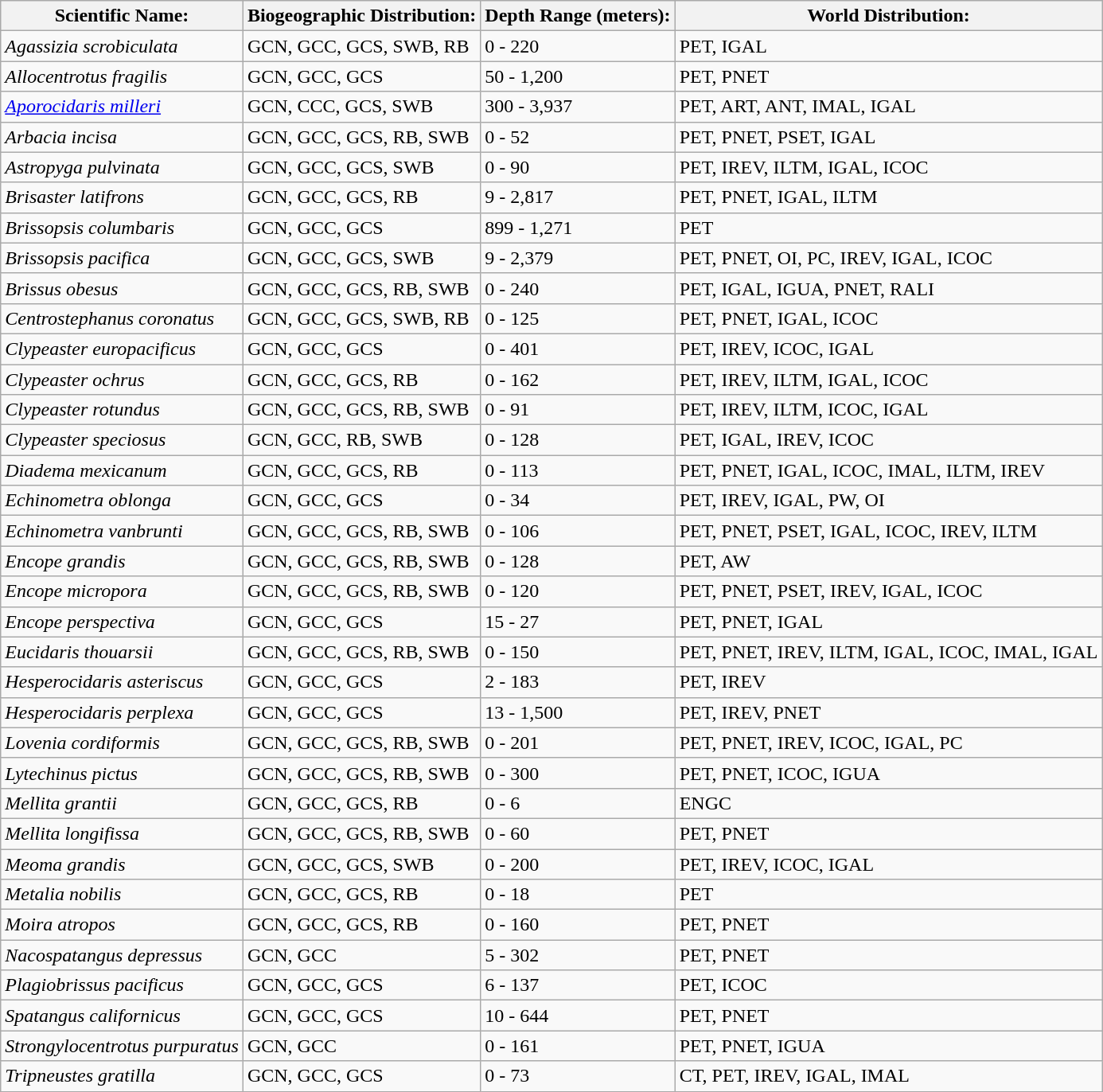<table class="wikitable">
<tr>
<th>Scientific Name:</th>
<th>Biogeographic Distribution:</th>
<th>Depth Range (meters):</th>
<th>World Distribution:</th>
</tr>
<tr>
<td><em>Agassizia scrobiculata</em></td>
<td>GCN, GCC, GCS, SWB, RB</td>
<td>0 - 220</td>
<td>PET, IGAL</td>
</tr>
<tr>
<td><em>Allocentrotus fragilis</em></td>
<td>GCN, GCC, GCS</td>
<td>50 - 1,200</td>
<td>PET, PNET</td>
</tr>
<tr>
<td><em><a href='#'>Aporocidaris milleri</a></em></td>
<td>GCN, CCC, GCS, SWB</td>
<td>300 - 3,937</td>
<td>PET, ART, ANT, IMAL, IGAL</td>
</tr>
<tr>
<td><em>Arbacia incisa</em></td>
<td>GCN, GCC, GCS, RB, SWB</td>
<td>0 - 52</td>
<td>PET, PNET, PSET, IGAL</td>
</tr>
<tr>
<td><em>Astropyga pulvinata</em></td>
<td>GCN, GCC, GCS, SWB</td>
<td>0 - 90</td>
<td>PET, IREV, ILTM, IGAL, ICOC</td>
</tr>
<tr>
<td><em>Brisaster latifrons</em></td>
<td>GCN, GCC, GCS, RB</td>
<td>9 - 2,817</td>
<td>PET, PNET, IGAL, ILTM</td>
</tr>
<tr>
<td><em>Brissopsis columbaris</em></td>
<td>GCN, GCC, GCS</td>
<td>899 - 1,271</td>
<td>PET</td>
</tr>
<tr>
<td><em>Brissopsis pacifica</em></td>
<td>GCN, GCC, GCS, SWB</td>
<td>9 - 2,379</td>
<td>PET, PNET, OI, PC, IREV, IGAL, ICOC</td>
</tr>
<tr>
<td><em>Brissus obesus</em></td>
<td>GCN, GCC, GCS, RB, SWB</td>
<td>0 - 240</td>
<td>PET, IGAL, IGUA, PNET, RALI</td>
</tr>
<tr>
<td><em>Centrostephanus coronatus</em></td>
<td>GCN, GCC, GCS, SWB, RB</td>
<td>0 - 125</td>
<td>PET, PNET, IGAL, ICOC</td>
</tr>
<tr>
<td><em>Clypeaster europacificus</em></td>
<td>GCN, GCC, GCS</td>
<td>0 - 401</td>
<td>PET, IREV, ICOC, IGAL</td>
</tr>
<tr>
<td><em>Clypeaster ochrus</em></td>
<td>GCN, GCC, GCS, RB</td>
<td>0 - 162</td>
<td>PET, IREV, ILTM, IGAL, ICOC</td>
</tr>
<tr>
<td><em>Clypeaster rotundus</em></td>
<td>GCN, GCC, GCS, RB, SWB</td>
<td>0 - 91</td>
<td>PET, IREV, ILTM, ICOC, IGAL</td>
</tr>
<tr>
<td><em>Clypeaster speciosus</em></td>
<td>GCN, GCC, RB, SWB</td>
<td>0 - 128</td>
<td>PET, IGAL, IREV, ICOC</td>
</tr>
<tr>
<td><em>Diadema mexicanum</em></td>
<td>GCN, GCC, GCS, RB</td>
<td>0 - 113</td>
<td>PET, PNET, IGAL, ICOC, IMAL, ILTM, IREV</td>
</tr>
<tr>
<td><em>Echinometra oblonga</em></td>
<td>GCN, GCC, GCS</td>
<td>0 - 34</td>
<td>PET, IREV, IGAL, PW, OI</td>
</tr>
<tr>
<td><em>Echinometra vanbrunti</em></td>
<td>GCN, GCC, GCS, RB, SWB</td>
<td>0 - 106</td>
<td>PET, PNET, PSET, IGAL, ICOC, IREV, ILTM</td>
</tr>
<tr>
<td><em>Encope grandis</em></td>
<td>GCN, GCC, GCS, RB, SWB</td>
<td>0 - 128</td>
<td>PET, AW</td>
</tr>
<tr>
<td><em>Encope micropora</em></td>
<td>GCN, GCC, GCS, RB, SWB</td>
<td>0 - 120</td>
<td>PET, PNET, PSET, IREV, IGAL, ICOC</td>
</tr>
<tr>
<td><em>Encope perspectiva</em></td>
<td>GCN, GCC, GCS</td>
<td>15 - 27</td>
<td>PET, PNET, IGAL</td>
</tr>
<tr>
<td><em>Eucidaris thouarsii</em></td>
<td>GCN, GCC, GCS, RB, SWB</td>
<td>0 - 150</td>
<td>PET, PNET, IREV, ILTM, IGAL, ICOC, IMAL, IGAL</td>
</tr>
<tr>
<td><em>Hesperocidaris asteriscus</em></td>
<td>GCN, GCC, GCS</td>
<td>2 - 183</td>
<td>PET, IREV</td>
</tr>
<tr>
<td><em>Hesperocidaris perplexa</em></td>
<td>GCN, GCC, GCS</td>
<td>13 - 1,500</td>
<td>PET, IREV, PNET</td>
</tr>
<tr>
<td><em>Lovenia cordiformis</em></td>
<td>GCN, GCC, GCS, RB, SWB</td>
<td>0 - 201</td>
<td>PET, PNET, IREV, ICOC, IGAL, PC</td>
</tr>
<tr>
<td><em>Lytechinus pictus</em></td>
<td>GCN, GCC, GCS, RB, SWB</td>
<td>0 - 300</td>
<td>PET, PNET, ICOC, IGUA</td>
</tr>
<tr>
<td><em>Mellita grantii</em></td>
<td>GCN, GCC, GCS, RB</td>
<td>0 - 6</td>
<td>ENGC</td>
</tr>
<tr>
<td><em>Mellita longifissa</em></td>
<td>GCN, GCC, GCS, RB, SWB</td>
<td>0 - 60</td>
<td>PET, PNET</td>
</tr>
<tr>
<td><em>Meoma grandis</em></td>
<td>GCN, GCC, GCS, SWB</td>
<td>0 - 200</td>
<td>PET, IREV, ICOC, IGAL</td>
</tr>
<tr>
<td><em>Metalia nobilis</em></td>
<td>GCN, GCC, GCS, RB</td>
<td>0 - 18</td>
<td>PET</td>
</tr>
<tr>
<td><em>Moira atropos</em></td>
<td>GCN, GCC, GCS, RB</td>
<td>0 - 160</td>
<td>PET, PNET</td>
</tr>
<tr>
<td><em>Nacospatangus depressus</em></td>
<td>GCN, GCC</td>
<td>5 - 302</td>
<td>PET, PNET</td>
</tr>
<tr>
<td><em>Plagiobrissus pacificus</em></td>
<td>GCN, GCC, GCS</td>
<td>6 - 137</td>
<td>PET, ICOC</td>
</tr>
<tr>
<td><em>Spatangus californicus</em></td>
<td>GCN, GCC, GCS</td>
<td>10 - 644</td>
<td>PET, PNET</td>
</tr>
<tr>
<td><em>Strongylocentrotus purpuratus</em></td>
<td>GCN, GCC</td>
<td>0 - 161</td>
<td>PET, PNET, IGUA</td>
</tr>
<tr>
<td><em>Tripneustes gratilla</em></td>
<td>GCN, GCC, GCS</td>
<td>0 - 73</td>
<td>CT, PET, IREV, IGAL, IMAL</td>
</tr>
</table>
